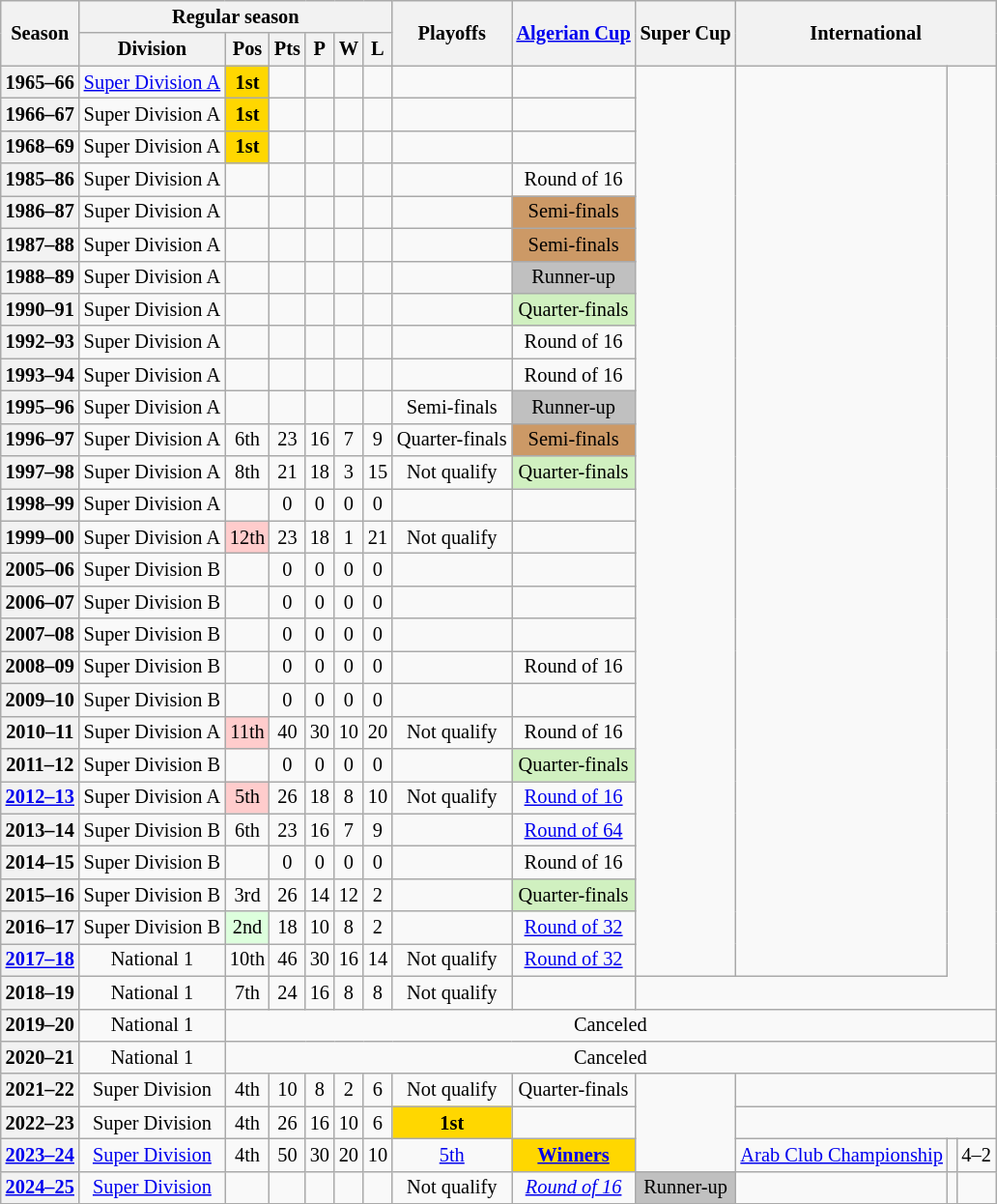<table class="wikitable" style="font-size:85%; text-align:center">
<tr>
<th rowspan=2>Season</th>
<th colspan=6>Regular season</th>
<th rowspan=2>Playoffs</th>
<th rowspan=2><a href='#'>Algerian Cup</a></th>
<th rowspan=2>Super Cup</th>
<th rowspan=2 colspan=3>International</th>
</tr>
<tr>
<th>Division</th>
<th>Pos</th>
<th>Pts</th>
<th>P</th>
<th>W</th>
<th>L</th>
</tr>
<tr>
<th>1965–66</th>
<td><a href='#'>Super Division A</a></td>
<td align=center bgcolor=gold><strong>1st</strong></td>
<td></td>
<td></td>
<td></td>
<td></td>
<td></td>
<td></td>
<td rowspan="28"></td>
<td rowspan="28"></td>
</tr>
<tr>
<th>1966–67</th>
<td>Super Division A</td>
<td align=center bgcolor=gold><strong>1st</strong></td>
<td></td>
<td></td>
<td></td>
<td></td>
<td></td>
<td></td>
</tr>
<tr>
<th>1968–69</th>
<td>Super Division A</td>
<td align=center bgcolor=gold><strong>1st</strong></td>
<td></td>
<td></td>
<td></td>
<td></td>
<td></td>
<td></td>
</tr>
<tr>
<th>1985–86</th>
<td>Super Division A</td>
<td></td>
<td></td>
<td></td>
<td></td>
<td></td>
<td></td>
<td>Round of 16</td>
</tr>
<tr>
<th>1986–87</th>
<td>Super Division A</td>
<td></td>
<td></td>
<td></td>
<td></td>
<td></td>
<td></td>
<td align=center bgcolor=#cc9966>Semi-finals</td>
</tr>
<tr>
<th>1987–88</th>
<td>Super Division A</td>
<td></td>
<td></td>
<td></td>
<td></td>
<td></td>
<td></td>
<td align=center bgcolor=#cc9966>Semi-finals</td>
</tr>
<tr>
<th>1988–89</th>
<td>Super Division A</td>
<td></td>
<td></td>
<td></td>
<td></td>
<td></td>
<td></td>
<td align=center bgcolor=silver>Runner-up</td>
</tr>
<tr>
<th>1990–91</th>
<td>Super Division A</td>
<td></td>
<td></td>
<td></td>
<td></td>
<td></td>
<td></td>
<td align=center bgcolor=#D0F0C0>Quarter-finals</td>
</tr>
<tr>
<th>1992–93</th>
<td>Super Division A</td>
<td></td>
<td></td>
<td></td>
<td></td>
<td></td>
<td></td>
<td>Round of 16</td>
</tr>
<tr>
<th>1993–94</th>
<td>Super Division A</td>
<td></td>
<td></td>
<td></td>
<td></td>
<td></td>
<td></td>
<td>Round of 16</td>
</tr>
<tr>
<th>1995–96</th>
<td>Super Division A</td>
<td></td>
<td></td>
<td></td>
<td></td>
<td></td>
<td>Semi-finals</td>
<td align=center bgcolor=silver>Runner-up</td>
</tr>
<tr>
<th>1996–97</th>
<td>Super Division A</td>
<td>6th</td>
<td>23</td>
<td>16</td>
<td>7</td>
<td>9</td>
<td>Quarter-finals</td>
<td align=center bgcolor=#cc9966>Semi-finals</td>
</tr>
<tr>
<th>1997–98</th>
<td>Super Division A</td>
<td>8th</td>
<td>21</td>
<td>18</td>
<td>3</td>
<td>15</td>
<td>Not qualify</td>
<td align=center bgcolor=#D0F0C0>Quarter-finals</td>
</tr>
<tr>
<th>1998–99</th>
<td>Super Division A</td>
<td></td>
<td>0</td>
<td>0</td>
<td>0</td>
<td>0</td>
<td></td>
<td></td>
</tr>
<tr>
<th>1999–00</th>
<td>Super Division A</td>
<td bgcolor="#FFCCCC">12th</td>
<td>23</td>
<td>18</td>
<td>1</td>
<td>21</td>
<td>Not qualify</td>
<td></td>
</tr>
<tr>
<th>2005–06</th>
<td>Super Division B</td>
<td></td>
<td>0</td>
<td>0</td>
<td>0</td>
<td>0</td>
<td></td>
<td></td>
</tr>
<tr>
<th>2006–07</th>
<td>Super Division B</td>
<td></td>
<td>0</td>
<td>0</td>
<td>0</td>
<td>0</td>
<td></td>
<td></td>
</tr>
<tr>
<th>2007–08</th>
<td>Super Division B</td>
<td></td>
<td>0</td>
<td>0</td>
<td>0</td>
<td>0</td>
<td></td>
<td></td>
</tr>
<tr>
<th>2008–09</th>
<td>Super Division B</td>
<td></td>
<td>0</td>
<td>0</td>
<td>0</td>
<td>0</td>
<td></td>
<td>Round of 16</td>
</tr>
<tr>
<th>2009–10</th>
<td>Super Division B</td>
<td></td>
<td>0</td>
<td>0</td>
<td>0</td>
<td>0</td>
<td></td>
<td></td>
</tr>
<tr>
<th>2010–11</th>
<td>Super Division A</td>
<td bgcolor="#FFCCCC">11th</td>
<td>40</td>
<td>30</td>
<td>10</td>
<td>20</td>
<td>Not qualify</td>
<td>Round of 16</td>
</tr>
<tr>
<th>2011–12</th>
<td>Super Division B</td>
<td></td>
<td>0</td>
<td>0</td>
<td>0</td>
<td>0</td>
<td></td>
<td align=center bgcolor=#D0F0C0>Quarter-finals</td>
</tr>
<tr>
<th><a href='#'>2012–13</a></th>
<td>Super Division A</td>
<td bgcolor="#FFCCCC">5th</td>
<td>26</td>
<td>18</td>
<td>8</td>
<td>10</td>
<td>Not qualify</td>
<td><a href='#'>Round of 16</a></td>
</tr>
<tr>
<th>2013–14</th>
<td>Super Division B</td>
<td>6th</td>
<td>23</td>
<td>16</td>
<td>7</td>
<td>9</td>
<td></td>
<td><a href='#'>Round of 64</a></td>
</tr>
<tr>
<th>2014–15</th>
<td>Super Division B</td>
<td></td>
<td>0</td>
<td>0</td>
<td>0</td>
<td>0</td>
<td></td>
<td>Round of 16</td>
</tr>
<tr>
<th>2015–16</th>
<td>Super Division B</td>
<td>3rd</td>
<td>26</td>
<td>14</td>
<td>12</td>
<td>2</td>
<td></td>
<td align=center bgcolor=#D0F0C0>Quarter-finals</td>
</tr>
<tr>
<th>2016–17</th>
<td>Super Division B</td>
<td bgcolor="#DDFFDD">2nd</td>
<td>18</td>
<td>10</td>
<td>8</td>
<td>2</td>
<td></td>
<td><a href='#'>Round of 32</a></td>
</tr>
<tr>
<th><a href='#'>2017–18</a></th>
<td>National 1</td>
<td>10th</td>
<td>46</td>
<td>30</td>
<td>16</td>
<td>14</td>
<td>Not qualify</td>
<td><a href='#'>Round of 32</a></td>
</tr>
<tr>
<th>2018–19</th>
<td>National 1</td>
<td>7th</td>
<td>24</td>
<td>16</td>
<td>8</td>
<td>8</td>
<td>Not qualify</td>
<td></td>
</tr>
<tr>
<th>2019–20</th>
<td>National 1</td>
<td colspan="11">Canceled</td>
</tr>
<tr>
<th>2020–21</th>
<td>National 1</td>
<td colspan="11">Canceled</td>
</tr>
<tr>
<th>2021–22</th>
<td>Super Division</td>
<td>4th</td>
<td>10</td>
<td>8</td>
<td>2</td>
<td>6</td>
<td>Not qualify</td>
<td>Quarter-finals</td>
<td rowspan="3"></td>
<td colspan=3></td>
</tr>
<tr>
<th>2022–23</th>
<td>Super Division</td>
<td>4th</td>
<td>26</td>
<td>16</td>
<td>10</td>
<td>6</td>
<td align=center bgcolor=gold><strong>1st</strong></td>
<td></td>
<td colspan=3></td>
</tr>
<tr>
<th><a href='#'>2023–24</a></th>
<td><a href='#'>Super Division</a></td>
<td>4th</td>
<td>50</td>
<td>30</td>
<td>20</td>
<td>10</td>
<td><a href='#'>5th</a></td>
<td align=center bgcolor=gold><a href='#'><strong>Winners</strong></a></td>
<td><a href='#'>Arab Club Championship</a></td>
<td></td>
<td>4–2</td>
</tr>
<tr>
<th><a href='#'>2024–25</a></th>
<td><a href='#'>Super Division</a></td>
<td></td>
<td></td>
<td></td>
<td></td>
<td></td>
<td>Not qualify</td>
<td><a href='#'><em>Round of 16</em></a></td>
<td align=center bgcolor=silver>Runner-up</td>
<td></td>
<td></td>
<td></td>
</tr>
<tr>
</tr>
</table>
